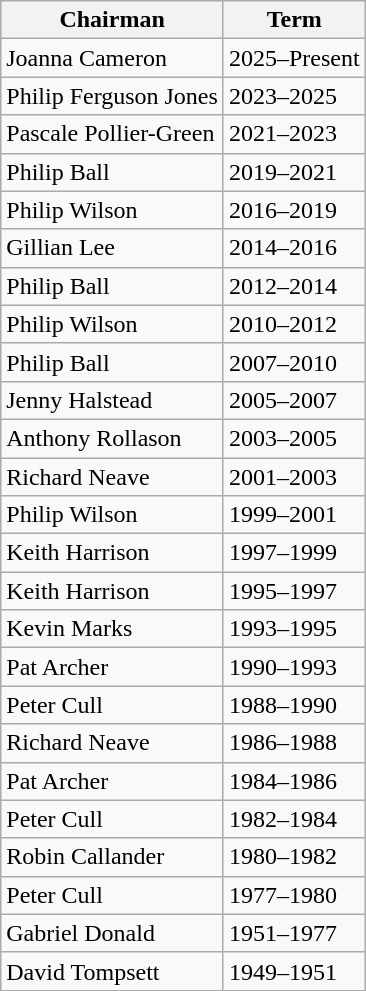<table class="wikitable">
<tr>
<th>Chairman</th>
<th>Term</th>
</tr>
<tr>
<td>Joanna Cameron</td>
<td>2025–Present</td>
</tr>
<tr>
<td>Philip Ferguson Jones</td>
<td>2023–2025</td>
</tr>
<tr>
<td>Pascale Pollier-Green</td>
<td>2021–2023</td>
</tr>
<tr>
<td>Philip Ball</td>
<td>2019–2021</td>
</tr>
<tr>
<td>Philip Wilson</td>
<td>2016–2019</td>
</tr>
<tr>
<td>Gillian Lee</td>
<td>2014–2016</td>
</tr>
<tr>
<td>Philip Ball</td>
<td>2012–2014</td>
</tr>
<tr>
<td>Philip Wilson</td>
<td>2010–2012</td>
</tr>
<tr>
<td>Philip Ball</td>
<td>2007–2010</td>
</tr>
<tr>
<td>Jenny Halstead</td>
<td>2005–2007</td>
</tr>
<tr>
<td>Anthony Rollason</td>
<td>2003–2005</td>
</tr>
<tr>
<td>Richard Neave</td>
<td>2001–2003</td>
</tr>
<tr>
<td>Philip Wilson</td>
<td>1999–2001</td>
</tr>
<tr>
<td>Keith Harrison</td>
<td>1997–1999</td>
</tr>
<tr>
<td>Keith Harrison</td>
<td>1995–1997</td>
</tr>
<tr>
<td>Kevin Marks</td>
<td>1993–1995</td>
</tr>
<tr>
<td>Pat Archer</td>
<td>1990–1993</td>
</tr>
<tr>
<td>Peter Cull</td>
<td>1988–1990</td>
</tr>
<tr>
<td>Richard Neave</td>
<td>1986–1988</td>
</tr>
<tr>
<td>Pat Archer</td>
<td>1984–1986</td>
</tr>
<tr>
<td>Peter Cull</td>
<td>1982–1984</td>
</tr>
<tr>
<td>Robin Callander</td>
<td>1980–1982</td>
</tr>
<tr>
<td>Peter Cull</td>
<td>1977–1980</td>
</tr>
<tr>
<td>Gabriel Donald</td>
<td>1951–1977</td>
</tr>
<tr>
<td>David Tompsett</td>
<td>1949–1951</td>
</tr>
</table>
